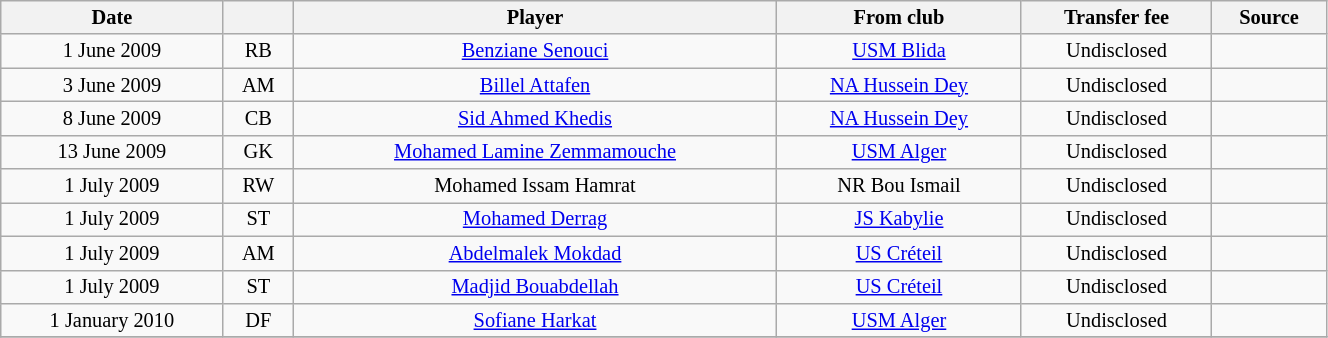<table class="wikitable sortable" style="width:70%; text-align:center; font-size:85%; text-align:centre;">
<tr>
<th>Date</th>
<th></th>
<th>Player</th>
<th>From club</th>
<th>Transfer fee</th>
<th>Source</th>
</tr>
<tr>
<td>1 June 2009</td>
<td>RB</td>
<td> <a href='#'>Benziane Senouci</a></td>
<td><a href='#'>USM Blida</a></td>
<td>Undisclosed</td>
<td></td>
</tr>
<tr>
<td>3 June 2009</td>
<td>AM</td>
<td> <a href='#'>Billel Attafen</a></td>
<td><a href='#'>NA Hussein Dey</a></td>
<td>Undisclosed</td>
<td></td>
</tr>
<tr>
<td>8 June 2009</td>
<td>CB</td>
<td> <a href='#'>Sid Ahmed Khedis</a></td>
<td><a href='#'>NA Hussein Dey</a></td>
<td>Undisclosed</td>
<td></td>
</tr>
<tr>
<td>13 June 2009</td>
<td>GK</td>
<td> <a href='#'>Mohamed Lamine Zemmamouche</a></td>
<td><a href='#'>USM Alger</a></td>
<td>Undisclosed</td>
<td></td>
</tr>
<tr>
<td>1 July 2009</td>
<td>RW</td>
<td> Mohamed Issam Hamrat</td>
<td>NR Bou Ismail</td>
<td>Undisclosed</td>
<td></td>
</tr>
<tr>
<td>1 July 2009</td>
<td>ST</td>
<td> <a href='#'>Mohamed Derrag</a></td>
<td><a href='#'>JS Kabylie</a></td>
<td>Undisclosed</td>
<td></td>
</tr>
<tr>
<td>1 July 2009</td>
<td>AM</td>
<td> <a href='#'>Abdelmalek Mokdad</a></td>
<td> <a href='#'>US Créteil</a></td>
<td>Undisclosed</td>
<td></td>
</tr>
<tr>
<td>1 July 2009</td>
<td>ST</td>
<td> <a href='#'>Madjid Bouabdellah</a></td>
<td> <a href='#'>US Créteil</a></td>
<td>Undisclosed</td>
<td></td>
</tr>
<tr>
<td>1 January 2010</td>
<td>DF</td>
<td> <a href='#'>Sofiane Harkat</a></td>
<td><a href='#'>USM Alger</a></td>
<td>Undisclosed</td>
<td></td>
</tr>
<tr>
</tr>
</table>
